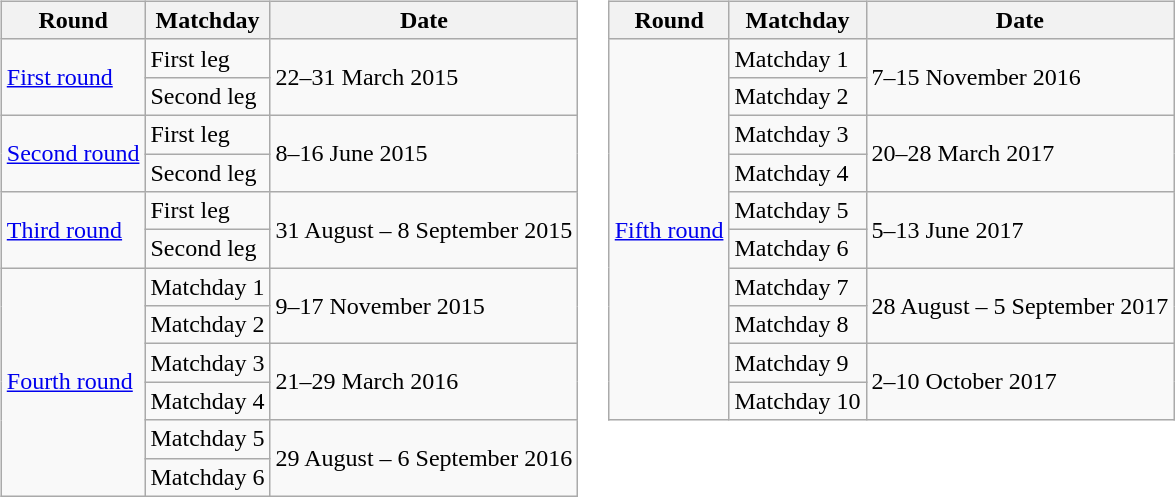<table>
<tr>
<td valign=top><br><table class="wikitable">
<tr>
<th>Round</th>
<th>Matchday</th>
<th>Date</th>
</tr>
<tr>
<td rowspan=2><a href='#'>First round</a></td>
<td>First leg</td>
<td rowspan=2>22–31 March 2015</td>
</tr>
<tr>
<td>Second leg</td>
</tr>
<tr>
<td rowspan=2><a href='#'>Second round</a></td>
<td>First leg</td>
<td rowspan=2>8–16 June 2015</td>
</tr>
<tr>
<td>Second leg</td>
</tr>
<tr>
<td rowspan=2><a href='#'>Third round</a></td>
<td>First leg</td>
<td rowspan=2>31 August – 8 September 2015</td>
</tr>
<tr>
<td>Second leg</td>
</tr>
<tr>
<td rowspan=6><a href='#'>Fourth round</a></td>
<td>Matchday 1</td>
<td rowspan=2>9–17 November 2015</td>
</tr>
<tr>
<td>Matchday 2</td>
</tr>
<tr>
<td>Matchday 3</td>
<td rowspan=2>21–29 March 2016</td>
</tr>
<tr>
<td>Matchday 4</td>
</tr>
<tr>
<td>Matchday 5</td>
<td rowspan=2>29 August – 6 September 2016</td>
</tr>
<tr>
<td>Matchday 6</td>
</tr>
</table>
</td>
<td valign=top><br><table class="wikitable">
<tr>
<th>Round</th>
<th>Matchday</th>
<th>Date</th>
</tr>
<tr>
<td rowspan=10><a href='#'>Fifth round</a></td>
<td>Matchday 1</td>
<td rowspan=2>7–15 November 2016</td>
</tr>
<tr>
<td>Matchday 2</td>
</tr>
<tr>
<td>Matchday 3</td>
<td rowspan=2>20–28 March 2017</td>
</tr>
<tr>
<td>Matchday 4</td>
</tr>
<tr>
<td>Matchday 5</td>
<td rowspan=2>5–13 June 2017</td>
</tr>
<tr>
<td>Matchday 6</td>
</tr>
<tr>
<td>Matchday 7</td>
<td rowspan=2>28 August – 5 September 2017</td>
</tr>
<tr>
<td>Matchday 8</td>
</tr>
<tr>
<td>Matchday 9</td>
<td rowspan=2>2–10 October 2017</td>
</tr>
<tr>
<td>Matchday 10</td>
</tr>
</table>
</td>
</tr>
</table>
